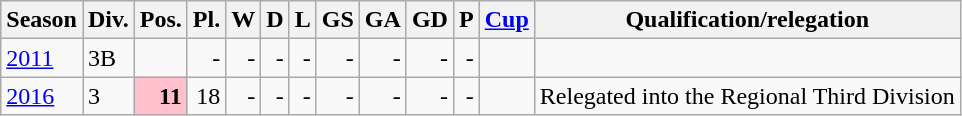<table class="wikitable">
<tr style="background:#efefef;">
<th>Season</th>
<th>Div.</th>
<th>Pos.</th>
<th>Pl.</th>
<th>W</th>
<th>D</th>
<th>L</th>
<th>GS</th>
<th>GA</th>
<th>GD</th>
<th>P</th>
<th><a href='#'>Cup</a></th>
<th>Qualification/relegation</th>
</tr>
<tr>
<td><a href='#'>2011</a></td>
<td>3B</td>
<td align=right></td>
<td align=right>-</td>
<td align=right>-</td>
<td align=right>-</td>
<td align=right>-</td>
<td align=right>-</td>
<td align=right>-</td>
<td align=right>-</td>
<td align=right>-</td>
<td></td>
<td></td>
</tr>
<tr>
<td><a href='#'>2016</a></td>
<td>3</td>
<td align=right bgcolor=#FFC0CB><strong>11</strong></td>
<td align=right>18</td>
<td align=right>-</td>
<td align=right>-</td>
<td align=right>-</td>
<td align=right>-</td>
<td align=right>-</td>
<td align=right>-</td>
<td align=right>-</td>
<td></td>
<td>Relegated into the Regional Third Division</td>
</tr>
</table>
